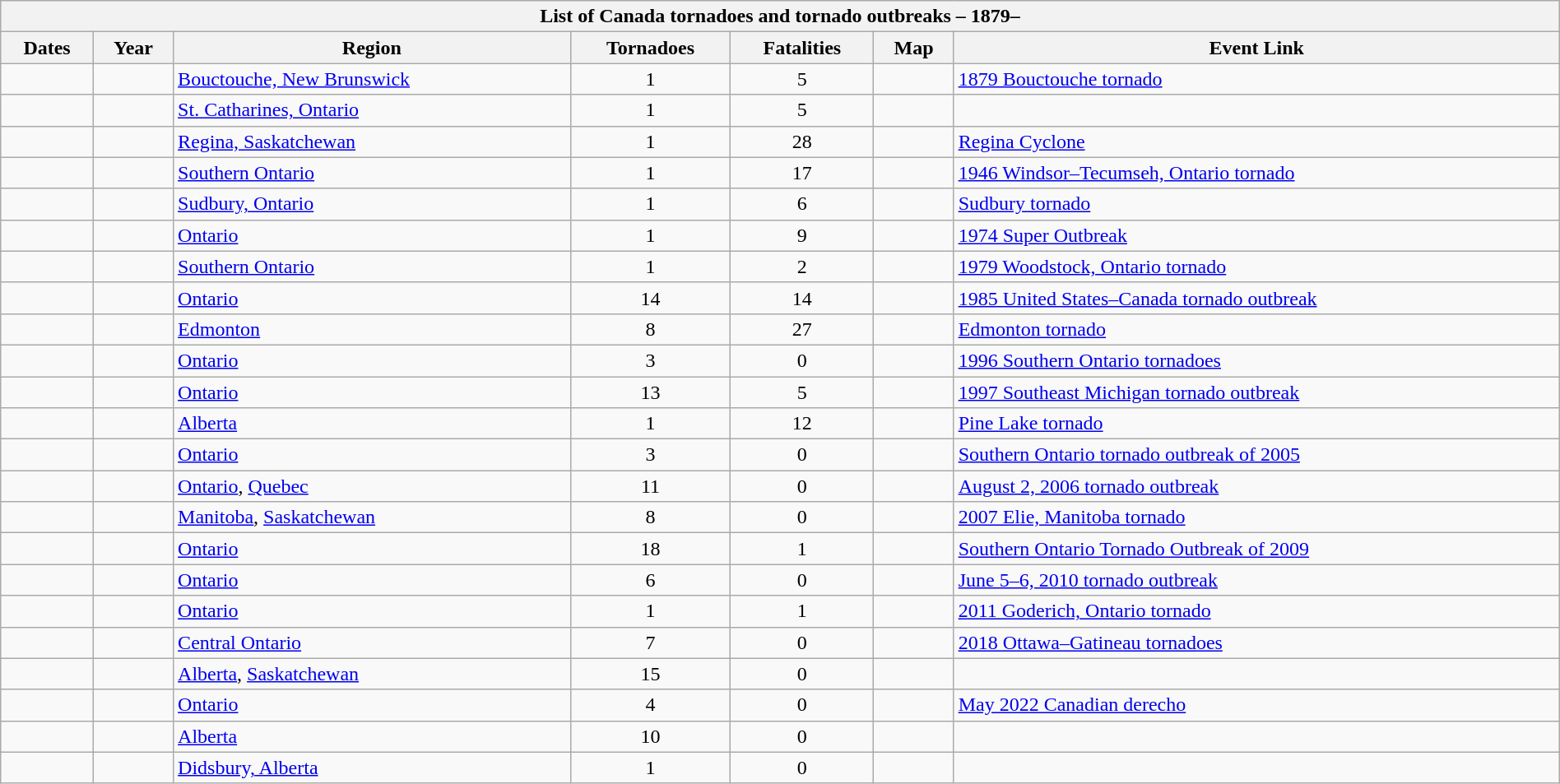<table class="wikitable collapsible sortable" style="width:100%">
<tr>
<th colspan="9">List of Canada tornadoes and tornado outbreaks – 1879–</th>
</tr>
<tr>
<th scope="col">Dates</th>
<th scope="col">Year</th>
<th scope="col" class="unsortable">Region</th>
<th scope="col">Tornadoes</th>
<th scope="col">Fatalities</th>
<th class="unsortable" scopr="col">Map</th>
<th scope="col" class="unsortable">Event Link</th>
</tr>
<tr>
<td></td>
<td></td>
<td><a href='#'>Bouctouche, New Brunswick</a></td>
<td style="text-align:center;">1</td>
<td style="text-align:center;">5</td>
<td></td>
<td><a href='#'>1879 Bouctouche tornado</a></td>
</tr>
<tr>
<td></td>
<td></td>
<td><a href='#'>St. Catharines, Ontario</a></td>
<td style="text-align:center;">1</td>
<td style="text-align:center;">5</td>
<td></td>
<td></td>
</tr>
<tr>
<td></td>
<td></td>
<td><a href='#'>Regina, Saskatchewan</a></td>
<td style="text-align:center;">1</td>
<td style="text-align:center;">28</td>
<td></td>
<td><a href='#'>Regina Cyclone</a></td>
</tr>
<tr>
<td></td>
<td></td>
<td><a href='#'>Southern Ontario</a></td>
<td style="text-align:center;">1</td>
<td style="text-align:center;">17</td>
<td></td>
<td><a href='#'>1946 Windsor–Tecumseh, Ontario tornado</a></td>
</tr>
<tr>
<td></td>
<td></td>
<td><a href='#'>Sudbury, Ontario</a></td>
<td style="text-align:center;">1</td>
<td style="text-align:center;">6</td>
<td></td>
<td><a href='#'>Sudbury tornado</a></td>
</tr>
<tr>
<td></td>
<td></td>
<td><a href='#'>Ontario</a></td>
<td style="text-align:center;">1</td>
<td style="text-align:center;">9</td>
<td></td>
<td><a href='#'>1974 Super Outbreak</a></td>
</tr>
<tr>
<td></td>
<td></td>
<td><a href='#'>Southern Ontario</a></td>
<td style="text-align:center;">1</td>
<td style="text-align:center;">2</td>
<td></td>
<td><a href='#'>1979 Woodstock, Ontario tornado</a></td>
</tr>
<tr>
<td></td>
<td></td>
<td><a href='#'>Ontario</a></td>
<td style="text-align:center;">14</td>
<td style="text-align:center;">14</td>
<td></td>
<td><a href='#'>1985 United States–Canada tornado outbreak</a></td>
</tr>
<tr>
<td></td>
<td></td>
<td><a href='#'>Edmonton</a></td>
<td style="text-align:center;">8</td>
<td style="text-align:center;">27</td>
<td></td>
<td><a href='#'>Edmonton tornado</a></td>
</tr>
<tr>
<td></td>
<td></td>
<td><a href='#'>Ontario</a></td>
<td style="text-align:center;">3</td>
<td style="text-align:center;">0</td>
<td></td>
<td><a href='#'>1996 Southern Ontario tornadoes</a></td>
</tr>
<tr>
<td></td>
<td></td>
<td><a href='#'>Ontario</a></td>
<td style="text-align:center;">13</td>
<td style="text-align:center;">5</td>
<td></td>
<td><a href='#'>1997 Southeast Michigan tornado outbreak</a></td>
</tr>
<tr>
<td></td>
<td></td>
<td><a href='#'>Alberta</a></td>
<td style="text-align:center;">1</td>
<td style="text-align:center;">12</td>
<td></td>
<td><a href='#'>Pine Lake tornado</a></td>
</tr>
<tr>
<td></td>
<td></td>
<td><a href='#'>Ontario</a></td>
<td style="text-align:center;">3</td>
<td style="text-align:center;">0</td>
<td></td>
<td><a href='#'>Southern Ontario tornado outbreak of 2005</a></td>
</tr>
<tr>
<td></td>
<td></td>
<td><a href='#'>Ontario</a>, <a href='#'>Quebec</a></td>
<td style="text-align:center;">11</td>
<td style="text-align:center;">0</td>
<td></td>
<td><a href='#'>August 2, 2006 tornado outbreak</a></td>
</tr>
<tr>
<td></td>
<td></td>
<td><a href='#'>Manitoba</a>, <a href='#'>Saskatchewan</a></td>
<td style="text-align:center;">8</td>
<td style="text-align:center;">0</td>
<td></td>
<td><a href='#'>2007 Elie, Manitoba tornado</a></td>
</tr>
<tr>
<td></td>
<td></td>
<td><a href='#'>Ontario</a></td>
<td style="text-align:center;">18</td>
<td style="text-align:center;">1</td>
<td></td>
<td><a href='#'>Southern Ontario Tornado Outbreak of 2009</a></td>
</tr>
<tr>
<td></td>
<td></td>
<td><a href='#'>Ontario</a></td>
<td style="text-align:center;">6</td>
<td style="text-align:center;">0</td>
<td></td>
<td><a href='#'>June 5–6, 2010 tornado outbreak</a></td>
</tr>
<tr>
<td></td>
<td></td>
<td><a href='#'>Ontario</a></td>
<td style="text-align:center;">1</td>
<td style="text-align:center;">1</td>
<td></td>
<td><a href='#'>2011 Goderich, Ontario tornado</a></td>
</tr>
<tr>
<td></td>
<td></td>
<td><a href='#'>Central Ontario</a></td>
<td style="text-align:center;">7</td>
<td style="text-align:center;">0</td>
<td></td>
<td><a href='#'>2018 Ottawa–Gatineau tornadoes</a></td>
</tr>
<tr>
<td></td>
<td></td>
<td><a href='#'>Alberta</a>, <a href='#'>Saskatchewan</a></td>
<td style="text-align:center;">15</td>
<td style="text-align:center;">0</td>
<td></td>
<td></td>
</tr>
<tr>
<td></td>
<td></td>
<td><a href='#'>Ontario</a></td>
<td style="text-align:center;">4</td>
<td style="text-align:center;">0</td>
<td></td>
<td><a href='#'>May 2022 Canadian derecho</a></td>
</tr>
<tr>
<td></td>
<td></td>
<td><a href='#'>Alberta</a></td>
<td style="text-align:center;">10</td>
<td style="text-align:center;">0</td>
<td></td>
<td></td>
</tr>
<tr>
<td></td>
<td></td>
<td><a href='#'>Didsbury, Alberta</a></td>
<td style="text-align: center;">1</td>
<td style="text-align: center;">0</td>
<td></td>
<td></td>
</tr>
</table>
